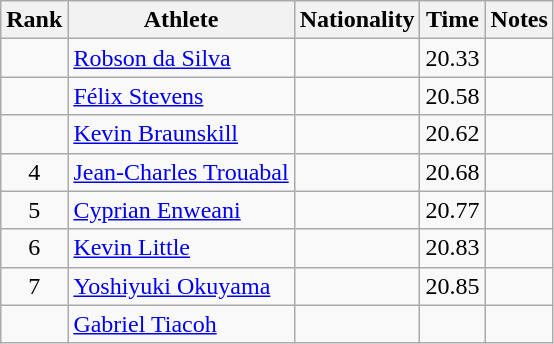<table class="wikitable sortable" style="text-align:center">
<tr>
<th>Rank</th>
<th>Athlete</th>
<th>Nationality</th>
<th>Time</th>
<th>Notes</th>
</tr>
<tr>
<td></td>
<td align=left><a href='#'>Robson da Silva</a></td>
<td align=left></td>
<td>20.33</td>
<td></td>
</tr>
<tr>
<td></td>
<td align=left><a href='#'>Félix Stevens</a></td>
<td align=left></td>
<td>20.58</td>
<td></td>
</tr>
<tr>
<td></td>
<td align=left><a href='#'>Kevin Braunskill</a></td>
<td align=left></td>
<td>20.62</td>
<td></td>
</tr>
<tr>
<td>4</td>
<td align=left><a href='#'>Jean-Charles Trouabal</a></td>
<td align=left></td>
<td>20.68</td>
<td></td>
</tr>
<tr>
<td>5</td>
<td align=left><a href='#'>Cyprian Enweani</a></td>
<td align=left></td>
<td>20.77</td>
<td></td>
</tr>
<tr>
<td>6</td>
<td align=left><a href='#'>Kevin Little</a></td>
<td align=left></td>
<td>20.83</td>
<td></td>
</tr>
<tr>
<td>7</td>
<td align=left><a href='#'>Yoshiyuki Okuyama</a></td>
<td align=left></td>
<td>20.85</td>
<td></td>
</tr>
<tr>
<td></td>
<td align=left><a href='#'>Gabriel Tiacoh</a></td>
<td align=left></td>
<td></td>
<td></td>
</tr>
</table>
